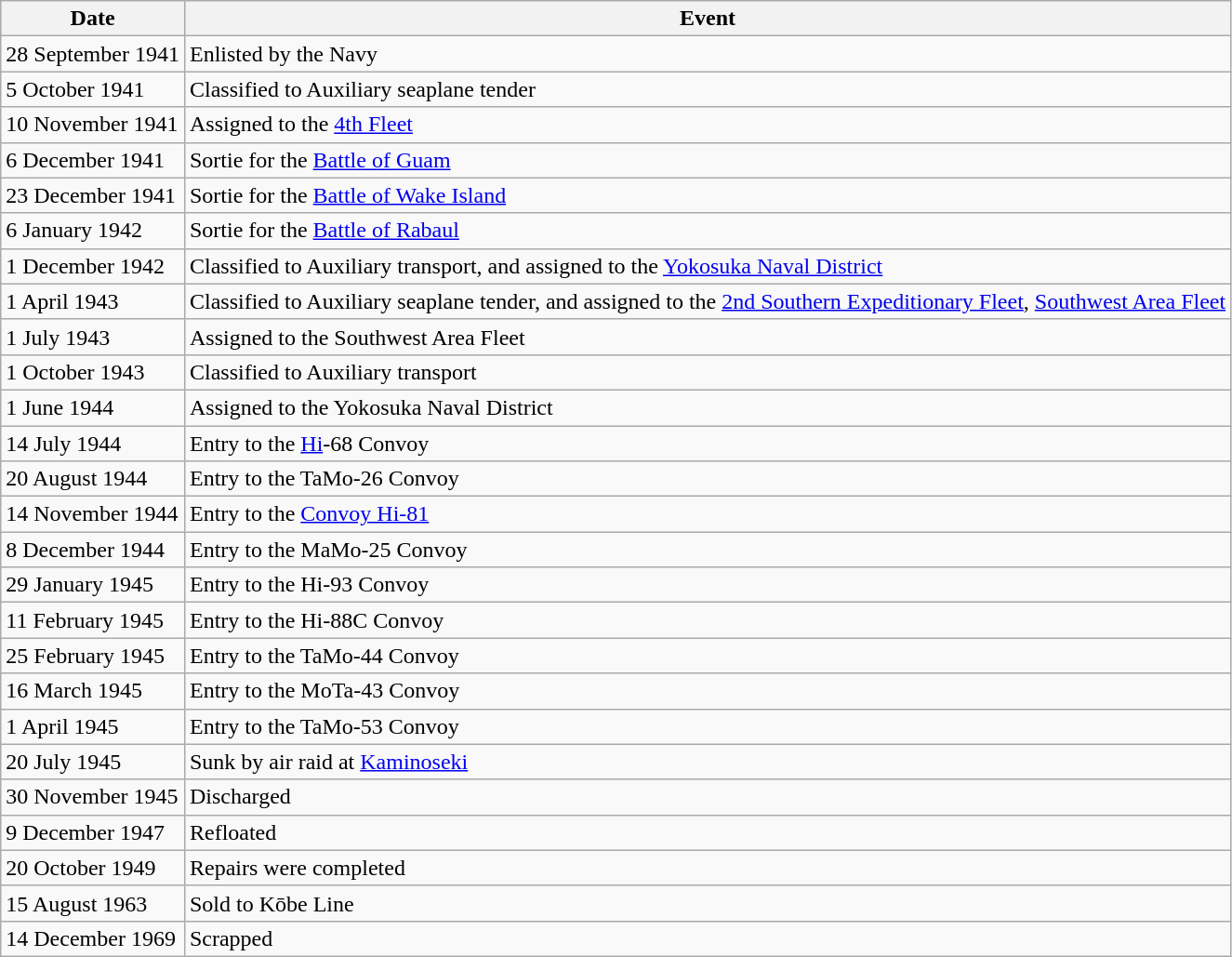<table class="wikitable plainrowheaders">
<tr>
<th scope="col">Date</th>
<th scope="col">Event</th>
</tr>
<tr>
<td style="white-space: nowrap;">28 September 1941</td>
<td>Enlisted by the Navy</td>
</tr>
<tr>
<td>5 October 1941</td>
<td>Classified to Auxiliary seaplane tender</td>
</tr>
<tr>
<td>10 November 1941</td>
<td>Assigned to the <a href='#'>4th Fleet</a></td>
</tr>
<tr>
<td>6 December 1941</td>
<td>Sortie for the <a href='#'>Battle of Guam</a></td>
</tr>
<tr>
<td>23 December 1941</td>
<td>Sortie for the <a href='#'>Battle of Wake Island</a></td>
</tr>
<tr>
<td>6 January 1942</td>
<td>Sortie for the <a href='#'>Battle of Rabaul</a></td>
</tr>
<tr>
<td>1 December 1942</td>
<td>Classified to Auxiliary transport, and assigned to the <a href='#'>Yokosuka Naval District</a></td>
</tr>
<tr>
<td>1 April 1943</td>
<td>Classified to Auxiliary seaplane tender, and assigned to the <a href='#'>2nd Southern Expeditionary Fleet</a>, <a href='#'>Southwest Area Fleet</a></td>
</tr>
<tr>
<td>1 July 1943</td>
<td>Assigned to the Southwest Area Fleet</td>
</tr>
<tr>
<td>1 October 1943</td>
<td>Classified to Auxiliary transport</td>
</tr>
<tr>
<td>1 June 1944</td>
<td>Assigned to the Yokosuka Naval District</td>
</tr>
<tr>
<td>14 July 1944</td>
<td>Entry to the <a href='#'>Hi</a>-68 Convoy</td>
</tr>
<tr>
<td>20 August 1944</td>
<td>Entry to the TaMo-26 Convoy</td>
</tr>
<tr>
<td>14 November 1944</td>
<td>Entry to the <a href='#'>Convoy Hi-81</a></td>
</tr>
<tr>
<td>8 December 1944</td>
<td>Entry to the MaMo-25 Convoy</td>
</tr>
<tr>
<td>29 January 1945</td>
<td>Entry to the Hi-93 Convoy</td>
</tr>
<tr>
<td>11 February 1945</td>
<td>Entry to the Hi-88C Convoy</td>
</tr>
<tr>
<td>25 February 1945</td>
<td>Entry to the TaMo-44 Convoy</td>
</tr>
<tr>
<td>16 March 1945</td>
<td>Entry to the MoTa-43 Convoy</td>
</tr>
<tr>
<td>1 April 1945</td>
<td>Entry to the TaMo-53 Convoy</td>
</tr>
<tr>
<td>20 July 1945</td>
<td>Sunk by air raid at <a href='#'>Kaminoseki</a></td>
</tr>
<tr>
<td>30 November 1945</td>
<td>Discharged</td>
</tr>
<tr>
<td>9 December 1947</td>
<td>Refloated</td>
</tr>
<tr>
<td>20 October 1949</td>
<td>Repairs were completed</td>
</tr>
<tr>
<td>15 August 1963</td>
<td>Sold to Kōbe Line</td>
</tr>
<tr>
<td>14 December 1969</td>
<td>Scrapped</td>
</tr>
</table>
